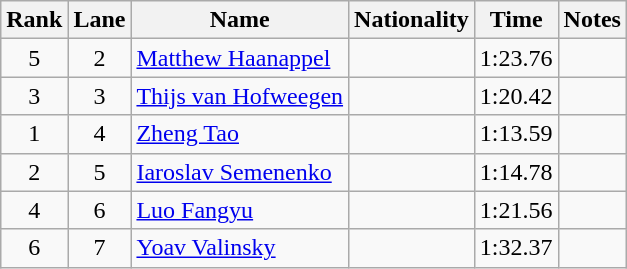<table class="wikitable sortable" style="text-align:center">
<tr>
<th>Rank</th>
<th>Lane</th>
<th>Name</th>
<th>Nationality</th>
<th>Time</th>
<th>Notes</th>
</tr>
<tr>
<td>5</td>
<td>2</td>
<td align=left><a href='#'>Matthew Haanappel</a></td>
<td align=left></td>
<td>1:23.76</td>
<td></td>
</tr>
<tr>
<td>3</td>
<td>3</td>
<td align=left><a href='#'>Thijs van Hofweegen</a></td>
<td align=left></td>
<td>1:20.42</td>
<td></td>
</tr>
<tr>
<td>1</td>
<td>4</td>
<td align=left><a href='#'>Zheng Tao</a></td>
<td align=left></td>
<td>1:13.59</td>
<td></td>
</tr>
<tr>
<td>2</td>
<td>5</td>
<td align=left><a href='#'>Iaroslav Semenenko</a></td>
<td align=left></td>
<td>1:14.78</td>
<td></td>
</tr>
<tr>
<td>4</td>
<td>6</td>
<td align=left><a href='#'>Luo Fangyu</a></td>
<td align=left></td>
<td>1:21.56</td>
<td></td>
</tr>
<tr>
<td>6</td>
<td>7</td>
<td align=left><a href='#'>Yoav Valinsky</a></td>
<td align=left></td>
<td>1:32.37</td>
<td></td>
</tr>
</table>
